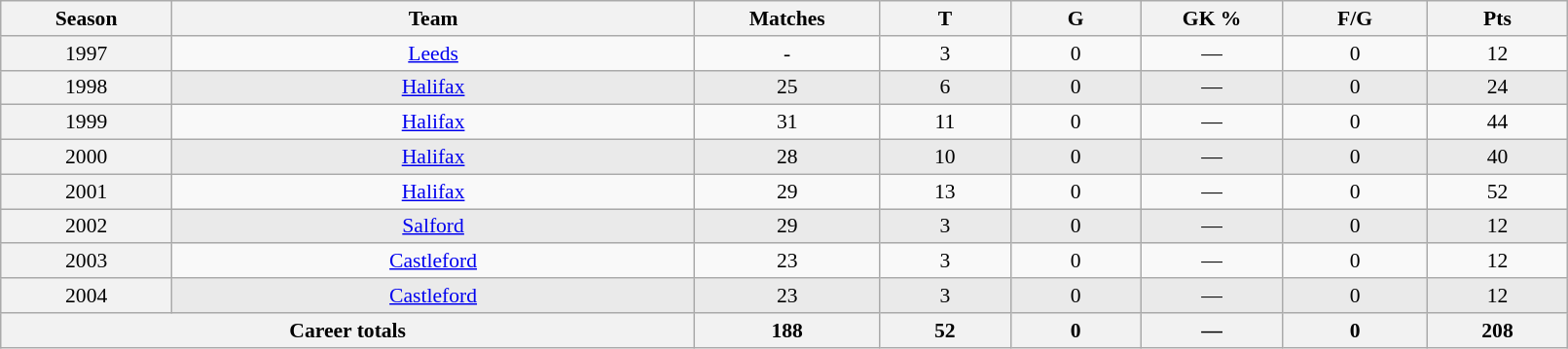<table class="wikitable sortable"  style="font-size:90%; text-align:center; width:85%;">
<tr>
<th width=2%>Season</th>
<th width=8%>Team</th>
<th width=2%>Matches</th>
<th width=2%>T</th>
<th width=2%>G</th>
<th width=2%>GK %</th>
<th width=2%>F/G</th>
<th width=2%>Pts</th>
</tr>
<tr>
<th scope="row" style="text-align:center; font-weight:normal">1997</th>
<td style="text-align:center;"> <a href='#'>Leeds</a></td>
<td>-</td>
<td>3</td>
<td>0</td>
<td>—</td>
<td>0</td>
<td>12</td>
</tr>
<tr style="background-color: #EAEAEA">
<th scope="row" style="text-align:center; font-weight:normal">1998</th>
<td style="text-align:center;"> <a href='#'>Halifax</a></td>
<td>25</td>
<td>6</td>
<td>0</td>
<td>—</td>
<td>0</td>
<td>24</td>
</tr>
<tr>
<th scope="row" style="text-align:center; font-weight:normal">1999</th>
<td style="text-align:center;"> <a href='#'>Halifax</a></td>
<td>31</td>
<td>11</td>
<td>0</td>
<td>—</td>
<td>0</td>
<td>44</td>
</tr>
<tr style="background-color: #EAEAEA">
<th scope="row" style="text-align:center; font-weight:normal">2000</th>
<td style="text-align:center;"> <a href='#'>Halifax</a></td>
<td>28</td>
<td>10</td>
<td>0</td>
<td>—</td>
<td>0</td>
<td>40</td>
</tr>
<tr>
<th scope="row" style="text-align:center; font-weight:normal">2001</th>
<td style="text-align:center;"> <a href='#'>Halifax</a></td>
<td>29</td>
<td>13</td>
<td>0</td>
<td>—</td>
<td>0</td>
<td>52</td>
</tr>
<tr style="background-color: #EAEAEA">
<th scope="row" style="text-align:center; font-weight:normal">2002</th>
<td style="text-align:center;"> <a href='#'>Salford</a></td>
<td>29</td>
<td>3</td>
<td>0</td>
<td>—</td>
<td>0</td>
<td>12</td>
</tr>
<tr>
<th scope="row" style="text-align:center; font-weight:normal">2003</th>
<td style="text-align:center;"> <a href='#'>Castleford</a></td>
<td>23</td>
<td>3</td>
<td>0</td>
<td>—</td>
<td>0</td>
<td>12</td>
</tr>
<tr style="background-color: #EAEAEA">
<th scope="row" style="text-align:center; font-weight:normal">2004</th>
<td style="text-align:center;"> <a href='#'>Castleford</a></td>
<td>23</td>
<td>3</td>
<td>0</td>
<td>—</td>
<td>0</td>
<td>12</td>
</tr>
<tr class="sortbottom">
<th colspan=2>Career totals</th>
<th>188</th>
<th>52</th>
<th>0</th>
<th>—</th>
<th>0</th>
<th>208</th>
</tr>
</table>
